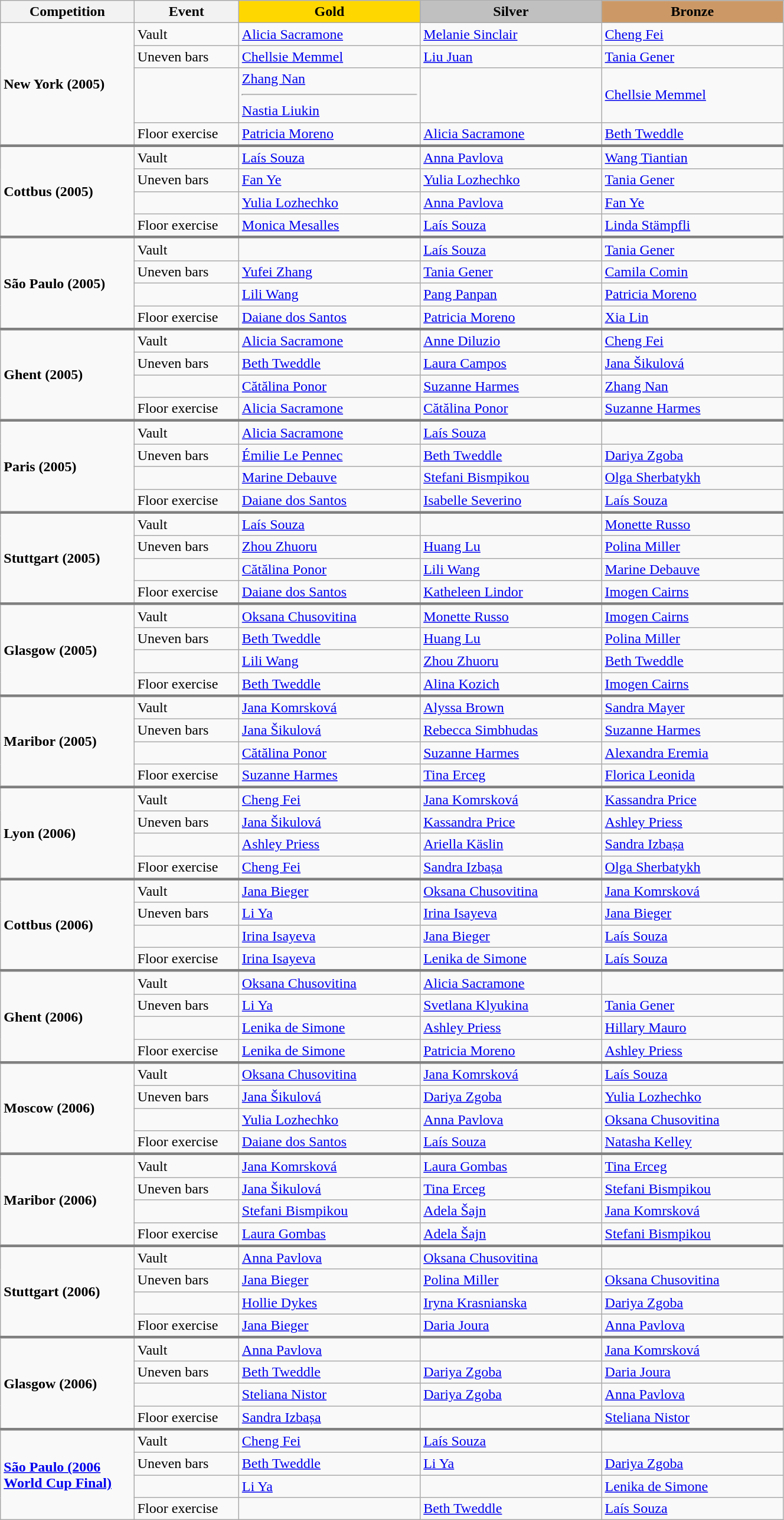<table class="wikitable" style="width:70%;">
<tr>
<th style="text-align:center; width:5%;">Competition</th>
<th style="text-align:center; width:5%;">Event</th>
<td style="text-align:center; width:10%; background:gold;"><strong>Gold</strong></td>
<td style="text-align:center; width:10%; background:silver;"><strong>Silver</strong></td>
<td style="text-align:center; width:10%; background:#c96;"><strong>Bronze</strong></td>
</tr>
<tr>
<td rowspan="4"><strong>New York (2005)</strong> </td>
<td>Vault</td>
<td> <a href='#'>Alicia Sacramone</a></td>
<td> <a href='#'>Melanie Sinclair</a></td>
<td> <a href='#'>Cheng Fei</a></td>
</tr>
<tr>
<td>Uneven bars</td>
<td> <a href='#'>Chellsie Memmel</a></td>
<td> <a href='#'>Liu Juan</a></td>
<td> <a href='#'>Tania Gener</a></td>
</tr>
<tr>
<td></td>
<td> <a href='#'>Zhang Nan</a><hr> <a href='#'>Nastia Liukin</a></td>
<td></td>
<td> <a href='#'>Chellsie Memmel</a></td>
</tr>
<tr>
<td>Floor exercise</td>
<td> <a href='#'>Patricia Moreno</a></td>
<td> <a href='#'>Alicia Sacramone</a></td>
<td> <a href='#'>Beth Tweddle</a></td>
</tr>
<tr style="border-top: 3px solid grey;">
<td rowspan="4"><strong>Cottbus (2005)</strong> </td>
<td>Vault</td>
<td> <a href='#'>Laís Souza</a></td>
<td> <a href='#'>Anna Pavlova</a></td>
<td> <a href='#'>Wang Tiantian</a></td>
</tr>
<tr>
<td>Uneven bars</td>
<td> <a href='#'>Fan Ye</a></td>
<td> <a href='#'>Yulia Lozhechko</a></td>
<td> <a href='#'>Tania Gener</a></td>
</tr>
<tr>
<td></td>
<td> <a href='#'>Yulia Lozhechko</a></td>
<td> <a href='#'>Anna Pavlova</a></td>
<td> <a href='#'>Fan Ye</a></td>
</tr>
<tr>
<td>Floor exercise</td>
<td> <a href='#'>Monica Mesalles</a></td>
<td> <a href='#'>Laís Souza</a></td>
<td> <a href='#'>Linda Stämpfli</a></td>
</tr>
<tr style="border-top: 3px solid grey;">
<td rowspan="4"><strong>São Paulo (2005)</strong> </td>
<td>Vault</td>
<td></td>
<td> <a href='#'>Laís Souza</a></td>
<td> <a href='#'>Tania Gener</a></td>
</tr>
<tr>
<td>Uneven bars</td>
<td> <a href='#'>Yufei Zhang</a></td>
<td> <a href='#'>Tania Gener</a></td>
<td> <a href='#'>Camila Comin</a></td>
</tr>
<tr>
<td></td>
<td> <a href='#'>Lili Wang</a></td>
<td> <a href='#'>Pang Panpan</a></td>
<td> <a href='#'>Patricia Moreno</a></td>
</tr>
<tr>
<td>Floor exercise</td>
<td> <a href='#'>Daiane dos Santos</a></td>
<td> <a href='#'>Patricia Moreno</a></td>
<td> <a href='#'>Xia Lin</a></td>
</tr>
<tr style="border-top: 3px solid grey;">
<td rowspan="4"><strong>Ghent (2005)</strong> </td>
<td>Vault</td>
<td> <a href='#'>Alicia Sacramone</a></td>
<td> <a href='#'>Anne Diluzio</a></td>
<td> <a href='#'>Cheng Fei</a></td>
</tr>
<tr>
<td>Uneven bars</td>
<td> <a href='#'>Beth Tweddle</a></td>
<td> <a href='#'>Laura Campos</a></td>
<td> <a href='#'>Jana Šikulová</a></td>
</tr>
<tr>
<td></td>
<td> <a href='#'>Cătălina Ponor</a></td>
<td> <a href='#'>Suzanne Harmes</a></td>
<td> <a href='#'>Zhang Nan</a></td>
</tr>
<tr>
<td>Floor exercise</td>
<td> <a href='#'>Alicia Sacramone</a></td>
<td> <a href='#'>Cătălina Ponor</a></td>
<td> <a href='#'>Suzanne Harmes</a></td>
</tr>
<tr style="border-top: 3px solid grey;">
<td rowspan="4"><strong>Paris (2005)</strong> </td>
<td>Vault</td>
<td> <a href='#'>Alicia Sacramone</a></td>
<td> <a href='#'>Laís Souza</a></td>
<td></td>
</tr>
<tr>
<td>Uneven bars</td>
<td> <a href='#'>Émilie Le Pennec</a></td>
<td> <a href='#'>Beth Tweddle</a></td>
<td> <a href='#'>Dariya Zgoba</a></td>
</tr>
<tr>
<td></td>
<td> <a href='#'>Marine Debauve</a></td>
<td> <a href='#'>Stefani Bismpikou</a></td>
<td> <a href='#'>Olga Sherbatykh</a></td>
</tr>
<tr>
<td>Floor exercise</td>
<td> <a href='#'>Daiane dos Santos</a></td>
<td> <a href='#'>Isabelle Severino</a></td>
<td> <a href='#'>Laís Souza</a></td>
</tr>
<tr style="border-top: 3px solid grey;">
<td rowspan="4"><strong>Stuttgart (2005)</strong> </td>
<td>Vault</td>
<td> <a href='#'>Laís Souza</a></td>
<td></td>
<td> <a href='#'>Monette Russo</a></td>
</tr>
<tr>
<td>Uneven bars</td>
<td> <a href='#'>Zhou Zhuoru</a></td>
<td> <a href='#'>Huang Lu</a></td>
<td> <a href='#'>Polina Miller</a></td>
</tr>
<tr>
<td></td>
<td> <a href='#'>Cătălina Ponor</a></td>
<td> <a href='#'>Lili Wang</a></td>
<td> <a href='#'>Marine Debauve</a></td>
</tr>
<tr>
<td>Floor exercise</td>
<td> <a href='#'>Daiane dos Santos</a></td>
<td> <a href='#'>Katheleen Lindor</a></td>
<td> <a href='#'>Imogen Cairns</a></td>
</tr>
<tr style="border-top: 3px solid grey;">
<td rowspan="4"><strong>Glasgow (2005)</strong> </td>
<td>Vault</td>
<td> <a href='#'>Oksana Chusovitina</a></td>
<td> <a href='#'>Monette Russo</a></td>
<td> <a href='#'>Imogen Cairns</a></td>
</tr>
<tr>
<td>Uneven bars</td>
<td> <a href='#'>Beth Tweddle</a></td>
<td> <a href='#'>Huang Lu</a></td>
<td> <a href='#'>Polina Miller</a></td>
</tr>
<tr>
<td></td>
<td> <a href='#'>Lili Wang</a></td>
<td> <a href='#'>Zhou Zhuoru</a></td>
<td> <a href='#'>Beth Tweddle</a></td>
</tr>
<tr>
<td>Floor exercise</td>
<td> <a href='#'>Beth Tweddle</a></td>
<td> <a href='#'>Alina Kozich</a></td>
<td> <a href='#'>Imogen Cairns</a></td>
</tr>
<tr style="border-top: 3px solid grey;">
<td rowspan="4"><strong>Maribor (2005)</strong> </td>
<td>Vault</td>
<td> <a href='#'>Jana Komrsková</a></td>
<td> <a href='#'>Alyssa Brown</a></td>
<td> <a href='#'>Sandra Mayer</a></td>
</tr>
<tr>
<td>Uneven bars</td>
<td> <a href='#'>Jana Šikulová</a></td>
<td> <a href='#'>Rebecca Simbhudas</a></td>
<td> <a href='#'>Suzanne Harmes</a></td>
</tr>
<tr>
<td></td>
<td> <a href='#'>Cătălina Ponor</a></td>
<td> <a href='#'>Suzanne Harmes</a></td>
<td> <a href='#'>Alexandra Eremia</a></td>
</tr>
<tr>
<td>Floor exercise</td>
<td> <a href='#'>Suzanne Harmes</a></td>
<td> <a href='#'>Tina Erceg</a></td>
<td> <a href='#'>Florica Leonida</a></td>
</tr>
<tr style="border-top: 3px solid grey;">
<td rowspan="4"><strong>Lyon (2006)</strong> </td>
<td>Vault</td>
<td> <a href='#'>Cheng Fei</a></td>
<td> <a href='#'>Jana Komrsková</a></td>
<td> <a href='#'>Kassandra Price</a></td>
</tr>
<tr>
<td>Uneven bars</td>
<td> <a href='#'>Jana Šikulová</a></td>
<td> <a href='#'>Kassandra Price</a></td>
<td> <a href='#'>Ashley Priess</a></td>
</tr>
<tr>
<td></td>
<td> <a href='#'>Ashley Priess</a></td>
<td> <a href='#'>Ariella Käslin</a></td>
<td> <a href='#'>Sandra Izbașa</a></td>
</tr>
<tr>
<td>Floor exercise</td>
<td> <a href='#'>Cheng Fei</a></td>
<td> <a href='#'>Sandra Izbașa</a></td>
<td> <a href='#'>Olga Sherbatykh</a></td>
</tr>
<tr style="border-top: 3px solid grey;">
<td rowspan="4"><strong>Cottbus (2006)</strong> </td>
<td>Vault</td>
<td> <a href='#'>Jana Bieger</a></td>
<td> <a href='#'>Oksana Chusovitina</a></td>
<td> <a href='#'>Jana Komrsková</a></td>
</tr>
<tr>
<td>Uneven bars</td>
<td> <a href='#'>Li Ya</a></td>
<td> <a href='#'>Irina Isayeva</a></td>
<td> <a href='#'>Jana Bieger</a></td>
</tr>
<tr>
<td></td>
<td> <a href='#'>Irina Isayeva</a></td>
<td> <a href='#'>Jana Bieger</a></td>
<td> <a href='#'>Laís Souza</a></td>
</tr>
<tr>
<td>Floor exercise</td>
<td> <a href='#'>Irina Isayeva</a></td>
<td> <a href='#'>Lenika de Simone</a></td>
<td> <a href='#'>Laís Souza</a></td>
</tr>
<tr style="border-top: 3px solid grey;">
<td rowspan="4"><strong>Ghent (2006)</strong> </td>
<td>Vault</td>
<td> <a href='#'>Oksana Chusovitina</a></td>
<td> <a href='#'>Alicia Sacramone</a></td>
<td></td>
</tr>
<tr>
<td>Uneven bars</td>
<td> <a href='#'>Li Ya</a></td>
<td> <a href='#'>Svetlana Klyukina</a></td>
<td> <a href='#'>Tania Gener</a></td>
</tr>
<tr>
<td></td>
<td> <a href='#'>Lenika de Simone</a></td>
<td> <a href='#'>Ashley Priess</a></td>
<td> <a href='#'>Hillary Mauro</a></td>
</tr>
<tr>
<td>Floor exercise</td>
<td> <a href='#'>Lenika de Simone</a></td>
<td> <a href='#'>Patricia Moreno</a></td>
<td> <a href='#'>Ashley Priess</a></td>
</tr>
<tr style="border-top: 3px solid grey;">
<td rowspan="4"><strong>Moscow (2006)</strong> </td>
<td>Vault</td>
<td> <a href='#'>Oksana Chusovitina</a></td>
<td> <a href='#'>Jana Komrsková</a></td>
<td> <a href='#'>Laís Souza</a></td>
</tr>
<tr>
<td>Uneven bars</td>
<td> <a href='#'>Jana Šikulová</a></td>
<td> <a href='#'>Dariya Zgoba</a></td>
<td> <a href='#'>Yulia Lozhechko</a></td>
</tr>
<tr>
<td></td>
<td> <a href='#'>Yulia Lozhechko</a></td>
<td> <a href='#'>Anna Pavlova</a></td>
<td> <a href='#'>Oksana Chusovitina</a></td>
</tr>
<tr>
<td>Floor exercise</td>
<td> <a href='#'>Daiane dos Santos</a></td>
<td> <a href='#'>Laís Souza</a></td>
<td> <a href='#'>Natasha Kelley</a></td>
</tr>
<tr style="border-top: 3px solid grey;">
<td rowspan="4"><strong>Maribor (2006)</strong> </td>
<td>Vault</td>
<td> <a href='#'>Jana Komrsková</a></td>
<td> <a href='#'>Laura Gombas</a></td>
<td> <a href='#'>Tina Erceg</a></td>
</tr>
<tr>
<td>Uneven bars</td>
<td> <a href='#'>Jana Šikulová</a></td>
<td> <a href='#'>Tina Erceg</a></td>
<td> <a href='#'>Stefani Bismpikou</a></td>
</tr>
<tr>
<td></td>
<td> <a href='#'>Stefani Bismpikou</a></td>
<td> <a href='#'>Adela Šajn</a></td>
<td> <a href='#'>Jana Komrsková</a></td>
</tr>
<tr>
<td>Floor exercise</td>
<td> <a href='#'>Laura Gombas</a></td>
<td> <a href='#'>Adela Šajn</a></td>
<td> <a href='#'>Stefani Bismpikou</a></td>
</tr>
<tr style="border-top: 3px solid grey;">
<td rowspan="4"><strong>Stuttgart (2006)</strong> </td>
<td>Vault</td>
<td> <a href='#'>Anna Pavlova</a></td>
<td> <a href='#'>Oksana Chusovitina</a></td>
<td></td>
</tr>
<tr>
<td>Uneven bars</td>
<td> <a href='#'>Jana Bieger</a></td>
<td> <a href='#'>Polina Miller</a></td>
<td> <a href='#'>Oksana Chusovitina</a></td>
</tr>
<tr>
<td></td>
<td> <a href='#'>Hollie Dykes</a></td>
<td> <a href='#'>Iryna Krasnianska</a></td>
<td> <a href='#'>Dariya Zgoba</a></td>
</tr>
<tr>
<td>Floor exercise</td>
<td> <a href='#'>Jana Bieger</a></td>
<td> <a href='#'>Daria Joura</a></td>
<td> <a href='#'>Anna Pavlova</a></td>
</tr>
<tr style="border-top: 3px solid grey;">
<td rowspan="4"><strong>Glasgow (2006)</strong> </td>
<td>Vault</td>
<td> <a href='#'>Anna Pavlova</a></td>
<td></td>
<td> <a href='#'>Jana Komrsková</a></td>
</tr>
<tr>
<td>Uneven bars</td>
<td> <a href='#'>Beth Tweddle</a></td>
<td> <a href='#'>Dariya Zgoba</a></td>
<td> <a href='#'>Daria Joura</a></td>
</tr>
<tr>
<td></td>
<td> <a href='#'>Steliana Nistor</a></td>
<td> <a href='#'>Dariya Zgoba</a></td>
<td> <a href='#'>Anna Pavlova</a></td>
</tr>
<tr>
<td>Floor exercise</td>
<td> <a href='#'>Sandra Izbașa</a></td>
<td></td>
<td> <a href='#'>Steliana Nistor</a></td>
</tr>
<tr style="border-top: 3px solid grey;">
<td rowspan="4"><strong><a href='#'>São Paulo (2006 World Cup Final)</a></strong> </td>
<td>Vault</td>
<td> <a href='#'>Cheng Fei</a></td>
<td> <a href='#'>Laís Souza</a></td>
<td></td>
</tr>
<tr>
<td>Uneven bars</td>
<td> <a href='#'>Beth Tweddle</a></td>
<td> <a href='#'>Li Ya</a></td>
<td> <a href='#'>Dariya Zgoba</a></td>
</tr>
<tr>
<td></td>
<td> <a href='#'>Li Ya</a></td>
<td></td>
<td> <a href='#'>Lenika de Simone</a></td>
</tr>
<tr>
<td>Floor exercise</td>
<td></td>
<td> <a href='#'>Beth Tweddle</a></td>
<td> <a href='#'>Laís Souza</a></td>
</tr>
</table>
